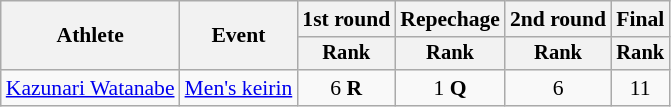<table class="wikitable" style="font-size:90%">
<tr>
<th rowspan="2">Athlete</th>
<th rowspan="2">Event</th>
<th>1st round</th>
<th>Repechage</th>
<th>2nd round</th>
<th>Final</th>
</tr>
<tr style="font-size:95%">
<th>Rank</th>
<th>Rank</th>
<th>Rank</th>
<th>Rank</th>
</tr>
<tr align=center>
<td align=left><a href='#'>Kazunari Watanabe</a></td>
<td align=left><a href='#'>Men's keirin</a></td>
<td>6 <strong>R</strong></td>
<td>1 <strong>Q</strong></td>
<td>6</td>
<td>11</td>
</tr>
</table>
